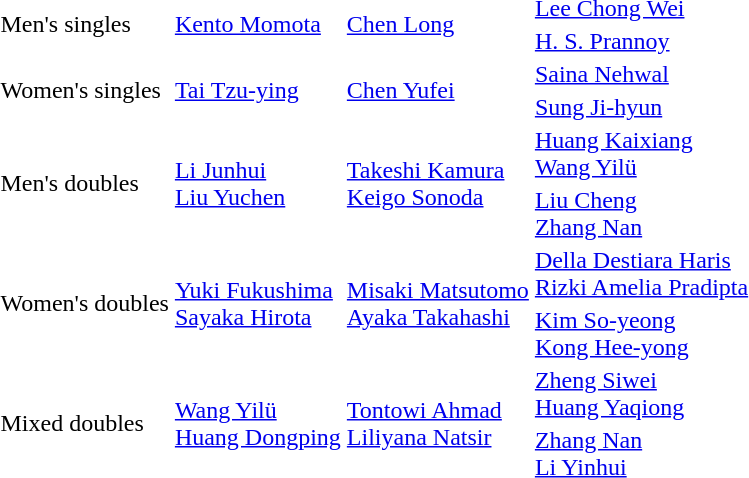<table>
<tr>
<td rowspan=2>Men's singles</td>
<td rowspan=2> <a href='#'>Kento Momota</a></td>
<td rowspan=2> <a href='#'>Chen Long</a></td>
<td> <a href='#'>Lee Chong Wei</a></td>
</tr>
<tr>
<td> <a href='#'>H. S. Prannoy</a></td>
</tr>
<tr>
<td rowspan=2>Women's singles</td>
<td rowspan=2> <a href='#'>Tai Tzu-ying</a></td>
<td rowspan=2> <a href='#'>Chen Yufei</a></td>
<td> <a href='#'>Saina Nehwal</a></td>
</tr>
<tr>
<td> <a href='#'>Sung Ji-hyun</a></td>
</tr>
<tr>
<td rowspan=2>Men's doubles</td>
<td rowspan=2> <a href='#'>Li Junhui</a><br> <a href='#'>Liu Yuchen</a></td>
<td rowspan=2> <a href='#'>Takeshi Kamura</a><br> <a href='#'>Keigo Sonoda</a></td>
<td> <a href='#'>Huang Kaixiang</a><br> <a href='#'>Wang Yilü</a></td>
</tr>
<tr>
<td> <a href='#'>Liu Cheng</a><br> <a href='#'>Zhang Nan</a></td>
</tr>
<tr>
<td rowspan=2>Women's doubles</td>
<td rowspan=2> <a href='#'>Yuki Fukushima</a><br> <a href='#'>Sayaka Hirota</a></td>
<td rowspan=2> <a href='#'>Misaki Matsutomo</a><br> <a href='#'>Ayaka Takahashi</a></td>
<td> <a href='#'>Della Destiara Haris</a><br> <a href='#'>Rizki Amelia Pradipta</a></td>
</tr>
<tr>
<td> <a href='#'>Kim So-yeong</a><br> <a href='#'>Kong Hee-yong</a></td>
</tr>
<tr>
<td rowspan=2>Mixed doubles</td>
<td rowspan=2> <a href='#'>Wang Yilü</a><br> <a href='#'>Huang Dongping</a></td>
<td rowspan=2> <a href='#'>Tontowi Ahmad</a> <br> <a href='#'>Liliyana Natsir</a></td>
<td> <a href='#'>Zheng Siwei</a><br> <a href='#'>Huang Yaqiong</a></td>
</tr>
<tr>
<td> <a href='#'>Zhang Nan</a><br> <a href='#'>Li Yinhui</a></td>
</tr>
<tr>
</tr>
</table>
